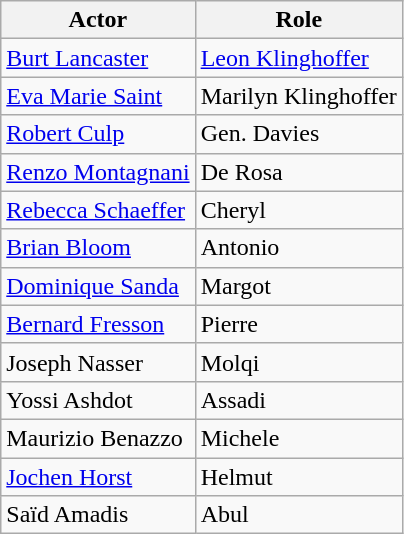<table class="wikitable">
<tr>
<th>Actor</th>
<th>Role</th>
</tr>
<tr>
<td><a href='#'>Burt Lancaster</a></td>
<td><a href='#'>Leon Klinghoffer</a></td>
</tr>
<tr>
<td><a href='#'>Eva Marie Saint</a></td>
<td>Marilyn Klinghoffer</td>
</tr>
<tr>
<td><a href='#'>Robert Culp</a></td>
<td>Gen. Davies</td>
</tr>
<tr>
<td><a href='#'>Renzo Montagnani</a></td>
<td>De Rosa</td>
</tr>
<tr>
<td><a href='#'>Rebecca Schaeffer</a></td>
<td>Cheryl</td>
</tr>
<tr>
<td><a href='#'>Brian Bloom</a></td>
<td>Antonio</td>
</tr>
<tr>
<td><a href='#'>Dominique Sanda</a></td>
<td>Margot</td>
</tr>
<tr>
<td><a href='#'>Bernard Fresson</a></td>
<td>Pierre</td>
</tr>
<tr>
<td>Joseph Nasser</td>
<td>Molqi</td>
</tr>
<tr>
<td>Yossi Ashdot</td>
<td>Assadi</td>
</tr>
<tr>
<td>Maurizio Benazzo</td>
<td>Michele</td>
</tr>
<tr>
<td><a href='#'>Jochen Horst</a></td>
<td>Helmut</td>
</tr>
<tr>
<td>Saïd Amadis</td>
<td>Abul</td>
</tr>
</table>
